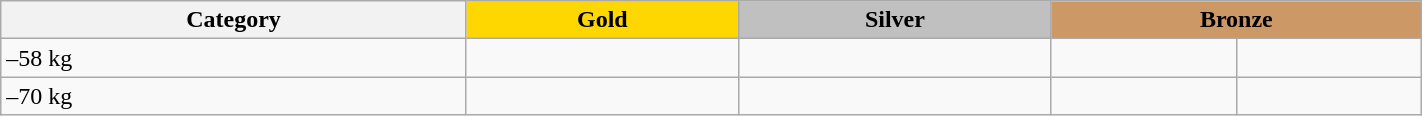<table class=wikitable  width=75%>
<tr>
<th>Category</th>
<th style="background: gold">Gold</th>
<th style="background: silver">Silver</th>
<th style="background: #cc9966" colspan=2>Bronze</th>
</tr>
<tr>
<td>–58 kg</td>
<td></td>
<td></td>
<td></td>
<td></td>
</tr>
<tr>
<td>–70 kg</td>
<td></td>
<td></td>
<td></td>
<td></td>
</tr>
</table>
